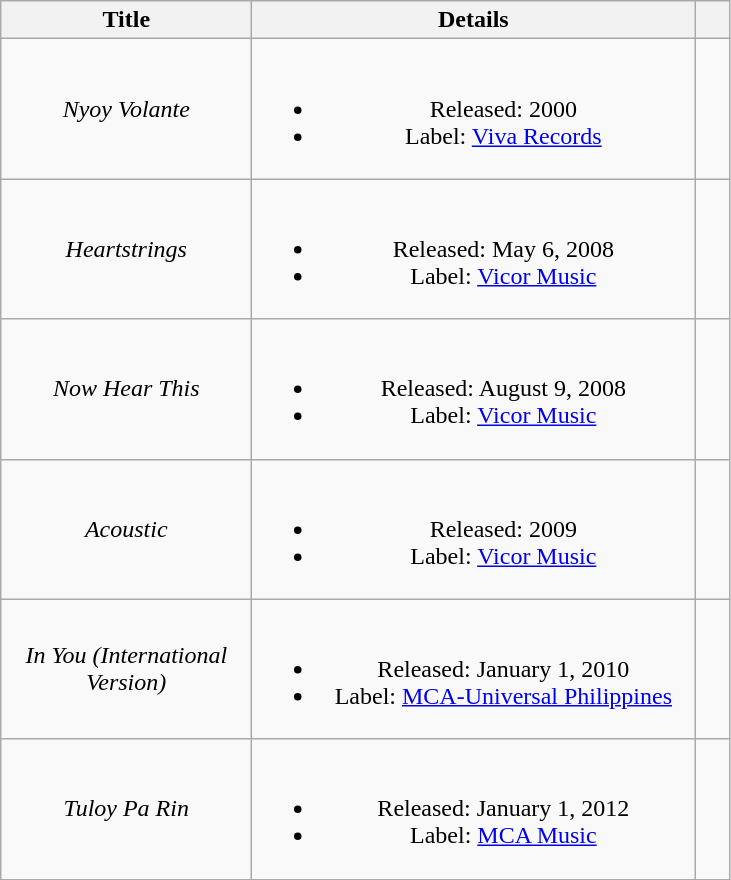<table class="wikitable plainrowheaders" style="text-align:center;">
<tr>
<th scope="col" style="width:10em;">Title</th>
<th scope="col" style="width:18em;">Details</th>
<th scope="col" class="unsortable" style="width:1em;"></th>
</tr>
<tr>
<td><em>Nyoy Volante</em></td>
<td><br><ul><li>Released: 2000</li><li>Label: <a href='#'>Viva Records</a></li></ul></td>
<td></td>
</tr>
<tr>
<td><em>Heartstrings</em></td>
<td><br><ul><li>Released: May 6, 2008</li><li>Label: <a href='#'>Vicor Music</a></li></ul></td>
<td></td>
</tr>
<tr>
<td><em>Now Hear This</em></td>
<td><br><ul><li>Released: August 9, 2008</li><li>Label: <a href='#'>Vicor Music</a></li></ul></td>
<td></td>
</tr>
<tr>
<td><em>Acoustic</em><br></td>
<td><br><ul><li>Released: 2009</li><li>Label: <a href='#'>Vicor Music</a></li></ul></td>
<td></td>
</tr>
<tr>
<td><em>In You (International Version)</em></td>
<td><br><ul><li>Released: January 1, 2010</li><li>Label: <a href='#'>MCA-Universal Philippines</a></li></ul></td>
<td></td>
</tr>
<tr>
<td><em>Tuloy Pa Rin</em></td>
<td><br><ul><li>Released: January 1, 2012</li><li>Label: <a href='#'>MCA Music</a></li></ul></td>
<td></td>
</tr>
<tr>
</tr>
</table>
